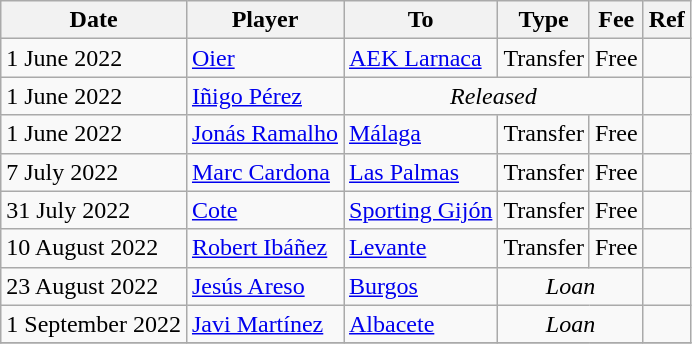<table class="wikitable">
<tr>
<th>Date</th>
<th>Player</th>
<th>To</th>
<th>Type</th>
<th>Fee</th>
<th>Ref</th>
</tr>
<tr>
<td>1 June 2022</td>
<td> <a href='#'>Oier</a></td>
<td> <a href='#'>AEK Larnaca</a></td>
<td align=center>Transfer</td>
<td align=center>Free</td>
<td align=center></td>
</tr>
<tr>
<td>1 June 2022</td>
<td> <a href='#'>Iñigo Pérez</a></td>
<td colspan=3 align=center><em>Released</em></td>
<td align=center></td>
</tr>
<tr>
<td>1 June 2022</td>
<td> <a href='#'>Jonás Ramalho</a></td>
<td><a href='#'>Málaga</a></td>
<td align=center>Transfer</td>
<td align=center>Free</td>
<td align=center></td>
</tr>
<tr>
<td>7 July 2022</td>
<td> <a href='#'>Marc Cardona</a></td>
<td><a href='#'>Las Palmas</a></td>
<td align=center>Transfer</td>
<td align=center>Free</td>
<td align=center></td>
</tr>
<tr>
<td>31 July 2022</td>
<td> <a href='#'>Cote</a></td>
<td><a href='#'>Sporting Gijón</a></td>
<td align=center>Transfer</td>
<td align=center>Free</td>
<td align=center></td>
</tr>
<tr>
<td>10 August 2022</td>
<td> <a href='#'>Robert Ibáñez</a></td>
<td><a href='#'>Levante</a></td>
<td align=center>Transfer</td>
<td align=center>Free</td>
<td align=center></td>
</tr>
<tr>
<td>23 August 2022</td>
<td> <a href='#'>Jesús Areso</a></td>
<td><a href='#'>Burgos</a></td>
<td colspan=2 align=center><em>Loan</em></td>
<td align=center></td>
</tr>
<tr>
<td>1 September 2022</td>
<td> <a href='#'>Javi Martínez</a></td>
<td><a href='#'>Albacete</a></td>
<td colspan=2 align=center><em>Loan</em></td>
<td align=center></td>
</tr>
<tr>
</tr>
</table>
